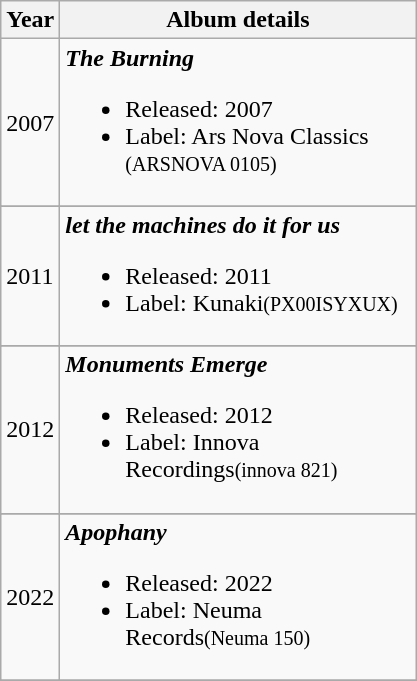<table class="wikitable" border="1">
<tr>
<th>Year</th>
<th width="230">Album details</th>
</tr>
<tr>
<td>2007</td>
<td><strong><em>The Burning</em></strong><br><ul><li>Released: 2007</li><li>Label: Ars Nova Classics <small>(ARSNOVA 0105)</small></li></ul></td>
</tr>
<tr>
</tr>
<tr>
<td>2011</td>
<td><strong><em>let the machines do it for us</em></strong><br><ul><li>Released: 2011</li><li>Label: Kunaki<small>(PX00ISYXUX)</small></li></ul></td>
</tr>
<tr>
</tr>
<tr>
<td>2012</td>
<td><strong><em>Monuments Emerge</em></strong><br><ul><li>Released: 2012</li><li>Label: Innova Recordings<small>(innova 821)</small></li></ul></td>
</tr>
<tr>
</tr>
<tr>
</tr>
<tr>
<td>2022</td>
<td><strong><em>Apophany</em></strong><br><ul><li>Released: 2022</li><li>Label: Neuma Records<small>(Neuma 150)</small></li></ul></td>
</tr>
<tr>
</tr>
</table>
